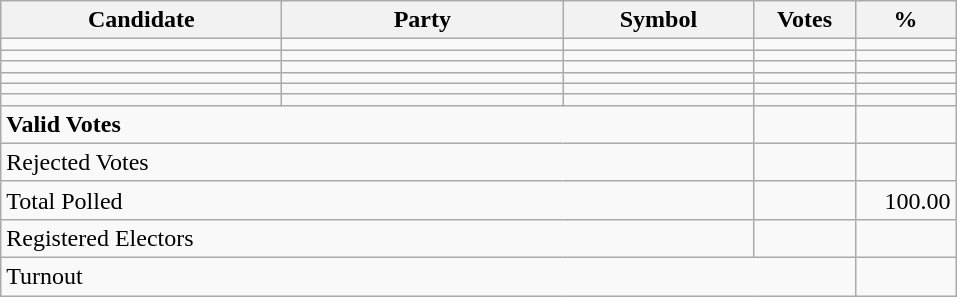<table class="wikitable" border="1" style="text-align:right;">
<tr>
<th align=left width="180">Candidate</th>
<th align=left width="180">Party</th>
<th align=left width="120">Symbol</th>
<th align=left width="60">Votes</th>
<th align=left width="60">%</th>
</tr>
<tr>
<td align=left></td>
<td align=left></td>
<td align=left></td>
<td></td>
<td></td>
</tr>
<tr>
<td align=left></td>
<td align=left></td>
<td align=left></td>
<td></td>
<td></td>
</tr>
<tr>
<td align=left></td>
<td align=left></td>
<td align=left></td>
<td></td>
<td></td>
</tr>
<tr>
<td align=left></td>
<td align=left></td>
<td align=left></td>
<td></td>
<td></td>
</tr>
<tr>
<td align=left></td>
<td align=left></td>
<td align=left></td>
<td></td>
<td></td>
</tr>
<tr>
<td align=left></td>
<td align=left></td>
<td align=left></td>
<td></td>
<td></td>
</tr>
<tr>
<td align=left colspan=3><strong>Valid Votes</strong></td>
<td><strong> </strong></td>
<td><strong> </strong></td>
</tr>
<tr>
<td align=left colspan=3>Rejected Votes</td>
<td></td>
<td></td>
</tr>
<tr>
<td align=left colspan=3>Total Polled</td>
<td></td>
<td>100.00</td>
</tr>
<tr>
<td align=left colspan=3>Registered Electors</td>
<td></td>
<td></td>
</tr>
<tr>
<td align=left colspan=4>Turnout</td>
<td></td>
</tr>
</table>
